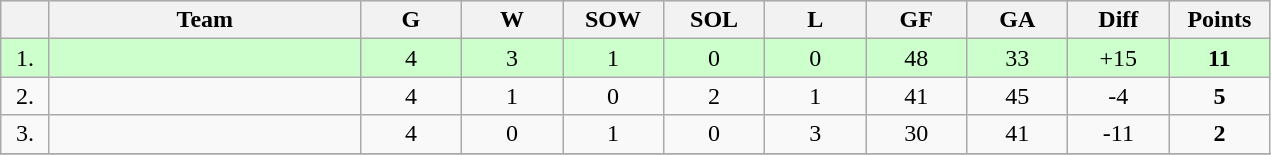<table class=wikitable style="text-align:center">
<tr bgcolor="#DCDCDC">
<th width="25"></th>
<th width="200">Team</th>
<th width="60">G</th>
<th width="60">W</th>
<th width="60">SOW</th>
<th width="60">SOL</th>
<th width="60">L</th>
<th width="60">GF</th>
<th width="60">GA</th>
<th width="60">Diff</th>
<th width="60">Points</th>
</tr>
<tr bgcolor=#ccffcc>
<td>1.</td>
<td align=left></td>
<td>4</td>
<td>3</td>
<td>1</td>
<td>0</td>
<td>0</td>
<td>48</td>
<td>33</td>
<td>+15</td>
<td><strong>11</strong></td>
</tr>
<tr>
<td>2.</td>
<td align=left></td>
<td>4</td>
<td>1</td>
<td>0</td>
<td>2</td>
<td>1</td>
<td>41</td>
<td>45</td>
<td>-4</td>
<td><strong>5</strong></td>
</tr>
<tr>
<td>3.</td>
<td align=left></td>
<td>4</td>
<td>0</td>
<td>1</td>
<td>0</td>
<td>3</td>
<td>30</td>
<td>41</td>
<td>-11</td>
<td><strong>2</strong></td>
</tr>
<tr>
</tr>
</table>
